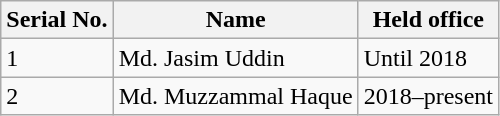<table class="wikitable">
<tr>
<th>Serial No.</th>
<th>Name</th>
<th>Held office</th>
</tr>
<tr>
<td>1</td>
<td>Md. Jasim Uddin</td>
<td>Until 2018</td>
</tr>
<tr>
<td>2</td>
<td>Md. Muzzammal Haque</td>
<td>2018–present</td>
</tr>
</table>
